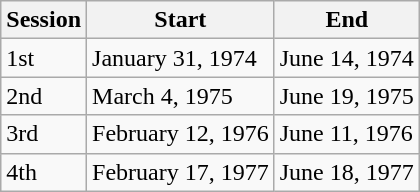<table class="wikitable">
<tr>
<th>Session</th>
<th>Start</th>
<th>End</th>
</tr>
<tr>
<td>1st</td>
<td>January 31, 1974</td>
<td>June 14, 1974</td>
</tr>
<tr>
<td>2nd</td>
<td>March 4, 1975</td>
<td>June 19, 1975</td>
</tr>
<tr>
<td>3rd</td>
<td>February 12, 1976</td>
<td>June 11, 1976</td>
</tr>
<tr>
<td>4th</td>
<td>February 17, 1977</td>
<td>June 18, 1977</td>
</tr>
</table>
